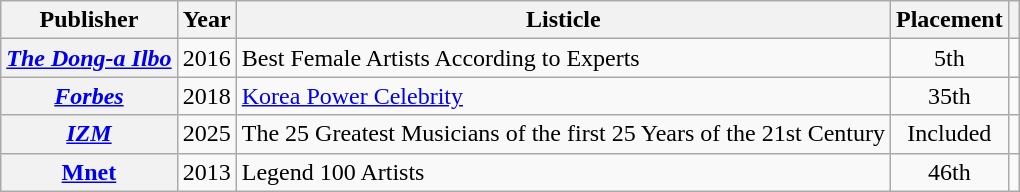<table class="wikitable sortable plainrowheaders" style="text-align:center">
<tr>
<th scope="col">Publisher</th>
<th scope="col">Year</th>
<th scope="col">Listicle</th>
<th scope="col">Placement</th>
<th scope="col" class="unsortable"></th>
</tr>
<tr>
<th scope="row"><em><a href='#'>The Dong-a Ilbo</a></em></th>
<td>2016</td>
<td style="text-align:left;">Best Female Artists According to Experts</td>
<td>5th</td>
<td></td>
</tr>
<tr>
<th scope="row"><em><a href='#'>Forbes</a></em></th>
<td>2018</td>
<td style="text-align:left;"><a href='#'>Korea Power Celebrity</a></td>
<td>35th</td>
<td></td>
</tr>
<tr>
<th scope="row"><em><a href='#'>IZM</a></em></th>
<td>2025</td>
<td style="text-align:left;">The 25 Greatest Musicians of the first 25 Years of the 21st Century</td>
<td>Included</td>
<td></td>
</tr>
<tr>
<th scope="row"><a href='#'>Mnet</a></th>
<td>2013</td>
<td style="text-align:left;">Legend 100 Artists</td>
<td>46th</td>
<td></td>
</tr>
</table>
